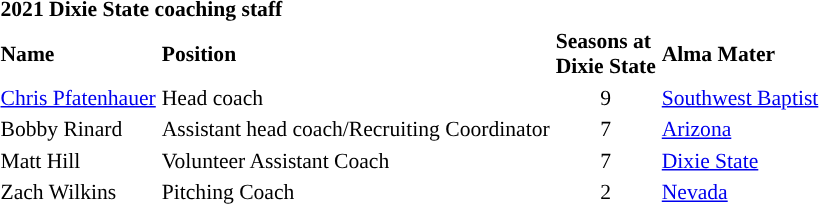<table class="toccolours" style="text-align: left; font-size:90%;">
<tr>
<th colspan="4">2021 Dixie State coaching staff</th>
</tr>
<tr>
<th>Name</th>
<th>Position</th>
<th>Seasons at<br>Dixie State</th>
<th>Alma Mater</th>
</tr>
<tr>
<td><a href='#'>Chris Pfatenhauer</a></td>
<td>Head coach</td>
<td align=center>9</td>
<td><a href='#'>Southwest Baptist</a></td>
</tr>
<tr>
<td>Bobby Rinard</td>
<td>Assistant head coach/Recruiting Coordinator</td>
<td align=center>7</td>
<td><a href='#'>Arizona</a></td>
</tr>
<tr>
<td>Matt Hill</td>
<td>Volunteer Assistant Coach</td>
<td align=center>7</td>
<td><a href='#'>Dixie State</a></td>
</tr>
<tr>
<td>Zach Wilkins</td>
<td>Pitching Coach</td>
<td align=center>2</td>
<td><a href='#'>Nevada</a></td>
</tr>
</table>
